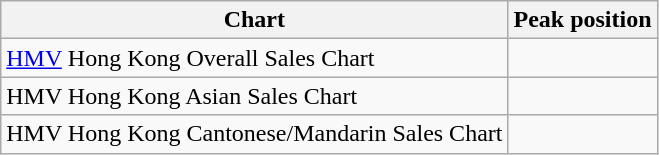<table class="wikitable">
<tr>
<th>Chart</th>
<th>Peak position</th>
</tr>
<tr>
<td><a href='#'>HMV</a> Hong Kong Overall Sales Chart</td>
<td></td>
</tr>
<tr>
<td>HMV Hong Kong Asian Sales Chart</td>
<td></td>
</tr>
<tr>
<td>HMV Hong Kong Cantonese/Mandarin Sales Chart</td>
<td></td>
</tr>
</table>
